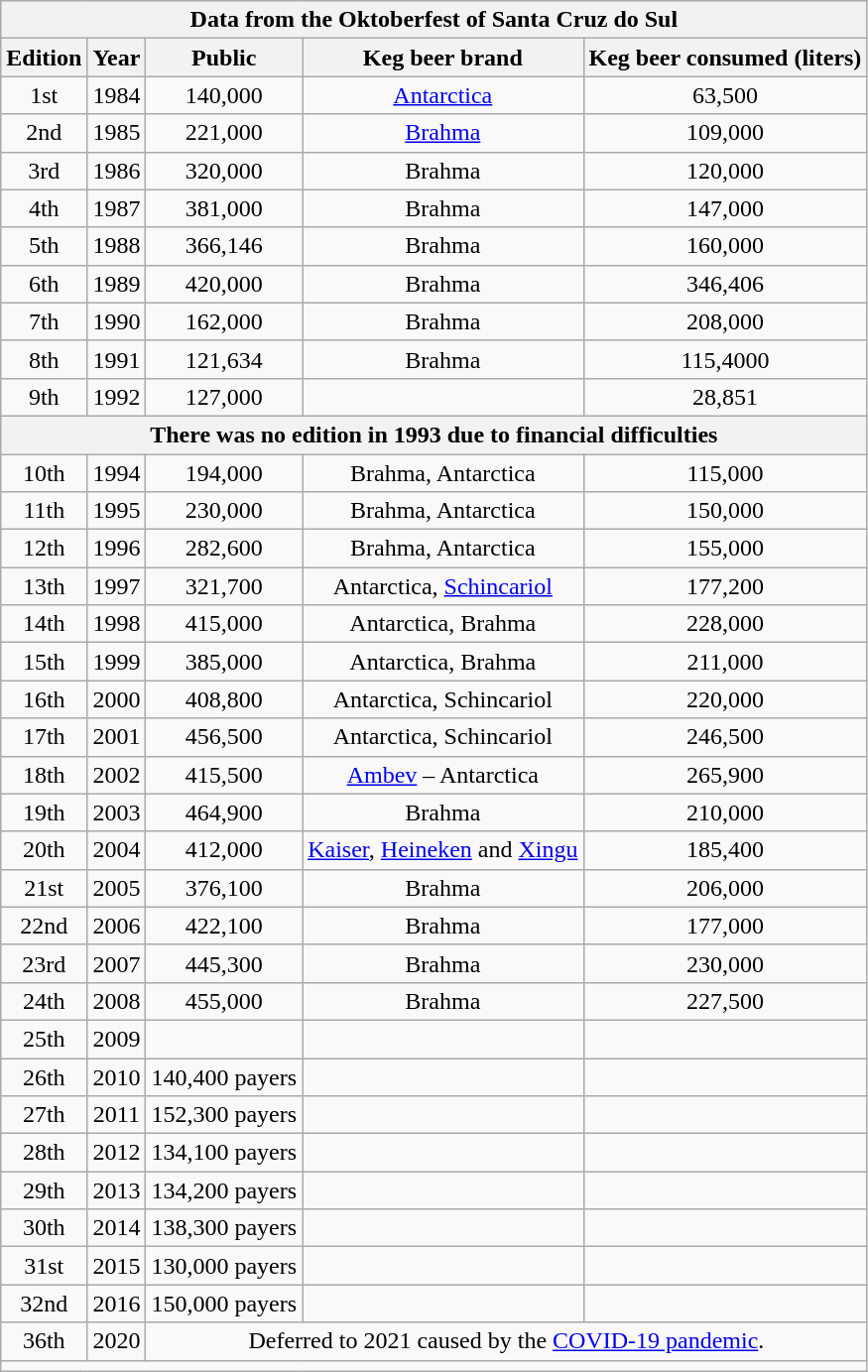<table class="wikitable" style="float:center; margin:0 0 0 1em; text-size:80%; text-align:center">
<tr>
<th align=center colspan=5>Data from the Oktoberfest of Santa Cruz do Sul</th>
</tr>
<tr>
<th>Edition</th>
<th>Year</th>
<th>Public</th>
<th>Keg beer brand</th>
<th>Keg beer consumed (liters)</th>
</tr>
<tr>
<td>1st</td>
<td>1984</td>
<td>140,000</td>
<td><a href='#'>Antarctica</a></td>
<td>63,500</td>
</tr>
<tr>
<td>2nd</td>
<td>1985</td>
<td>221,000</td>
<td><a href='#'>Brahma</a></td>
<td>109,000</td>
</tr>
<tr>
<td>3rd</td>
<td>1986</td>
<td>320,000</td>
<td>Brahma</td>
<td>120,000</td>
</tr>
<tr>
<td>4th</td>
<td>1987</td>
<td>381,000</td>
<td>Brahma</td>
<td>147,000</td>
</tr>
<tr>
<td>5th</td>
<td>1988</td>
<td>366,146</td>
<td>Brahma</td>
<td>160,000</td>
</tr>
<tr>
<td>6th</td>
<td>1989</td>
<td>420,000</td>
<td>Brahma</td>
<td>346,406</td>
</tr>
<tr>
<td>7th</td>
<td>1990</td>
<td>162,000</td>
<td>Brahma</td>
<td>208,000</td>
</tr>
<tr>
<td>8th</td>
<td>1991</td>
<td>121,634</td>
<td>Brahma</td>
<td>115,4000</td>
</tr>
<tr>
<td>9th</td>
<td>1992</td>
<td>127,000</td>
<td></td>
<td>28,851 </td>
</tr>
<tr>
<th colspan=5>There was no edition in 1993 due to financial difficulties</th>
</tr>
<tr>
<td>10th</td>
<td>1994</td>
<td>194,000</td>
<td>Brahma, Antarctica</td>
<td>115,000</td>
</tr>
<tr>
<td>11th</td>
<td>1995</td>
<td>230,000</td>
<td>Brahma, Antarctica</td>
<td>150,000</td>
</tr>
<tr>
<td>12th</td>
<td>1996</td>
<td>282,600</td>
<td>Brahma, Antarctica</td>
<td>155,000</td>
</tr>
<tr>
<td>13th</td>
<td>1997</td>
<td>321,700</td>
<td>Antarctica, <a href='#'>Schincariol</a></td>
<td>177,200</td>
</tr>
<tr>
<td>14th</td>
<td>1998</td>
<td>415,000</td>
<td>Antarctica, Brahma</td>
<td>228,000</td>
</tr>
<tr>
<td>15th</td>
<td>1999</td>
<td>385,000</td>
<td>Antarctica, Brahma</td>
<td>211,000</td>
</tr>
<tr>
<td>16th</td>
<td>2000</td>
<td>408,800</td>
<td>Antarctica, Schincariol</td>
<td>220,000</td>
</tr>
<tr>
<td>17th</td>
<td>2001</td>
<td>456,500</td>
<td>Antarctica, Schincariol</td>
<td>246,500</td>
</tr>
<tr>
<td>18th</td>
<td>2002</td>
<td>415,500</td>
<td><a href='#'>Ambev</a> – Antarctica</td>
<td>265,900</td>
</tr>
<tr>
<td>19th</td>
<td>2003</td>
<td>464,900</td>
<td>Brahma</td>
<td>210,000</td>
</tr>
<tr>
<td>20th</td>
<td>2004</td>
<td>412,000</td>
<td><a href='#'>Kaiser</a>, <a href='#'>Heineken</a> and <a href='#'>Xingu</a></td>
<td>185,400</td>
</tr>
<tr>
<td>21st</td>
<td>2005</td>
<td>376,100</td>
<td>Brahma</td>
<td>206,000</td>
</tr>
<tr>
<td>22nd</td>
<td>2006</td>
<td>422,100</td>
<td>Brahma</td>
<td>177,000</td>
</tr>
<tr>
<td>23rd</td>
<td>2007</td>
<td>445,300</td>
<td>Brahma</td>
<td>230,000</td>
</tr>
<tr>
<td>24th</td>
<td>2008</td>
<td>455,000</td>
<td>Brahma</td>
<td>227,500</td>
</tr>
<tr>
<td>25th</td>
<td>2009</td>
<td></td>
<td></td>
<td></td>
</tr>
<tr>
<td>26th</td>
<td>2010</td>
<td>140,400 payers </td>
<td></td>
<td></td>
</tr>
<tr>
<td>27th</td>
<td>2011</td>
<td>152,300 payers  </td>
<td></td>
<td></td>
</tr>
<tr>
<td>28th</td>
<td>2012</td>
<td>134,100 payers </td>
<td></td>
<td></td>
</tr>
<tr>
<td>29th</td>
<td>2013</td>
<td>134,200 payers </td>
<td></td>
<td></td>
</tr>
<tr>
<td>30th</td>
<td>2014</td>
<td>138,300 payers </td>
<td></td>
<td></td>
</tr>
<tr>
<td>31st</td>
<td>2015</td>
<td>130,000 payers </td>
<td></td>
<td></td>
</tr>
<tr>
<td>32nd</td>
<td>2016</td>
<td>150,000 payers  </td>
<td></td>
<td></td>
</tr>
<tr>
<td>36th</td>
<td>2020</td>
<td colspan=3>Deferred to 2021 caused by the <a href='#'>COVID-19 pandemic</a>.</td>
</tr>
<tr>
<td colspan="5"></td>
</tr>
</table>
